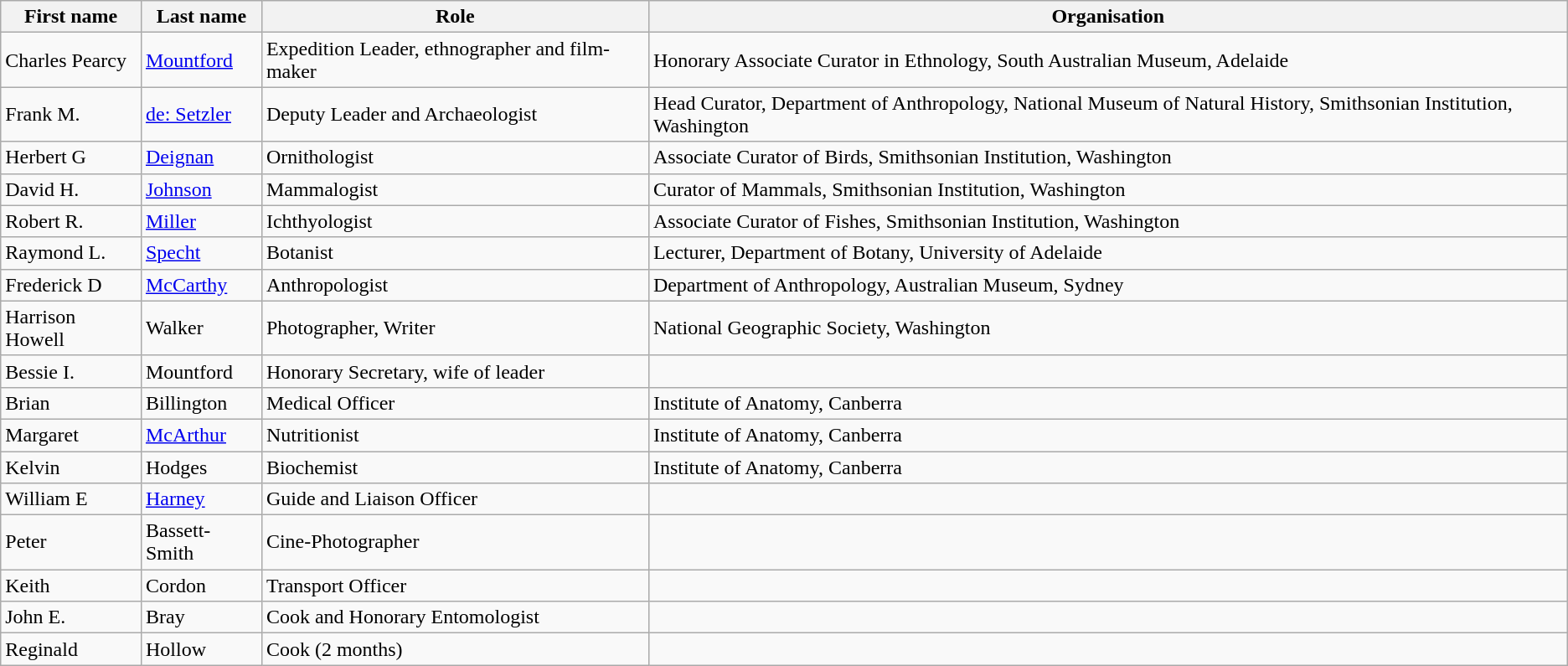<table class="wikitable sortable">
<tr>
<th>First name</th>
<th>Last name</th>
<th>Role</th>
<th>Organisation</th>
</tr>
<tr>
<td>Charles Pearcy</td>
<td><a href='#'>Mountford</a></td>
<td>Expedition Leader, ethnographer and film-maker</td>
<td>Honorary Associate Curator in Ethnology, South Australian Museum, Adelaide</td>
</tr>
<tr>
<td>Frank M.</td>
<td><a href='#'>de: Setzler</a></td>
<td>Deputy Leader and Archaeologist</td>
<td>Head Curator, Department of Anthropology, National Museum of Natural History, Smithsonian Institution, Washington</td>
</tr>
<tr>
<td>Herbert G</td>
<td><a href='#'>Deignan</a></td>
<td>Ornithologist</td>
<td>Associate Curator of Birds, Smithsonian Institution, Washington</td>
</tr>
<tr>
<td>David H.</td>
<td><a href='#'>Johnson</a></td>
<td>Mammalogist</td>
<td>Curator of Mammals, Smithsonian Institution, Washington</td>
</tr>
<tr>
<td>Robert R.</td>
<td><a href='#'>Miller</a></td>
<td>Ichthyologist</td>
<td>Associate Curator of Fishes, Smithsonian Institution, Washington</td>
</tr>
<tr>
<td>Raymond L.</td>
<td><a href='#'>Specht</a></td>
<td>Botanist</td>
<td>Lecturer, Department of Botany, University of Adelaide</td>
</tr>
<tr>
<td>Frederick D</td>
<td><a href='#'>McCarthy</a></td>
<td>Anthropologist</td>
<td>Department of Anthropology, Australian Museum, Sydney</td>
</tr>
<tr>
<td>Harrison Howell</td>
<td>Walker</td>
<td>Photographer, Writer</td>
<td>National Geographic Society, Washington</td>
</tr>
<tr>
<td>Bessie I.</td>
<td>Mountford</td>
<td>Honorary Secretary, wife of leader</td>
<td></td>
</tr>
<tr>
<td>Brian</td>
<td>Billington</td>
<td>Medical Officer</td>
<td>Institute of Anatomy, Canberra</td>
</tr>
<tr>
<td>Margaret</td>
<td><a href='#'>McArthur</a></td>
<td>Nutritionist</td>
<td>Institute of Anatomy, Canberra</td>
</tr>
<tr>
<td>Kelvin</td>
<td>Hodges</td>
<td>Biochemist</td>
<td>Institute of Anatomy, Canberra</td>
</tr>
<tr>
<td>William E</td>
<td><a href='#'>Harney</a></td>
<td>Guide and Liaison Officer</td>
<td></td>
</tr>
<tr>
<td>Peter</td>
<td>Bassett-Smith</td>
<td>Cine-Photographer</td>
<td></td>
</tr>
<tr>
<td>Keith</td>
<td>Cordon</td>
<td>Transport Officer</td>
<td></td>
</tr>
<tr>
<td>John E.</td>
<td>Bray</td>
<td>Cook and Honorary Entomologist</td>
<td></td>
</tr>
<tr>
<td>Reginald</td>
<td>Hollow</td>
<td>Cook (2 months)</td>
<td></td>
</tr>
</table>
